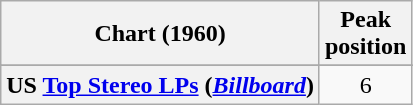<table class="wikitable sortable plainrowheaders" style="text-align:center">
<tr>
<th scope="col">Chart (1960)</th>
<th scope="col">Peak<br>position</th>
</tr>
<tr>
</tr>
<tr>
<th scope="row">US <a href='#'>Top Stereo LPs</a> (<em><a href='#'>Billboard</a></em>)</th>
<td>6</td>
</tr>
</table>
